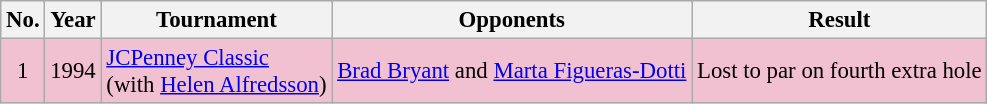<table class="wikitable" style="font-size:95%;">
<tr>
<th>No.</th>
<th>Year</th>
<th>Tournament</th>
<th>Opponents</th>
<th>Result</th>
</tr>
<tr style="background:#F2C1D1;">
<td align=center>1</td>
<td>1994</td>
<td><a href='#'>JCPenney Classic</a><br>(with  <a href='#'>Helen Alfredsson</a>)</td>
<td> <a href='#'>Brad Bryant</a> and  <a href='#'>Marta Figueras-Dotti</a></td>
<td>Lost to par on fourth extra hole</td>
</tr>
</table>
